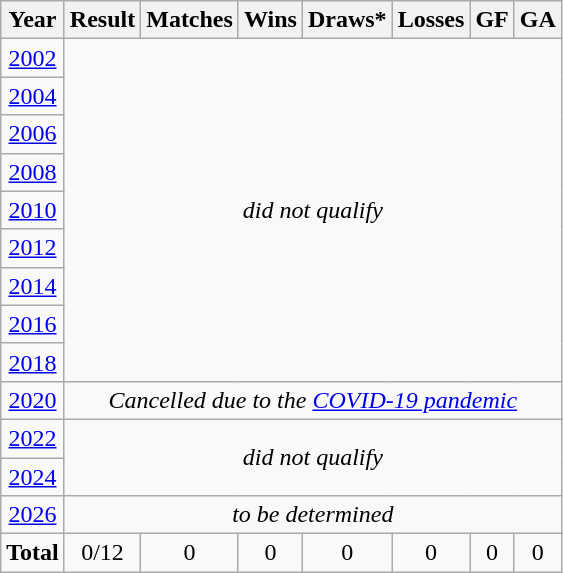<table class="wikitable" style="text-align: center;">
<tr>
<th>Year</th>
<th>Result</th>
<th>Matches</th>
<th>Wins</th>
<th>Draws*</th>
<th>Losses</th>
<th>GF</th>
<th>GA</th>
</tr>
<tr>
<td> <a href='#'>2002</a></td>
<td colspan=7 rowspan=9><em>did not qualify</em></td>
</tr>
<tr>
<td> <a href='#'>2004</a></td>
</tr>
<tr>
<td> <a href='#'>2006</a></td>
</tr>
<tr>
<td> <a href='#'>2008</a></td>
</tr>
<tr>
<td> <a href='#'>2010</a></td>
</tr>
<tr>
<td> <a href='#'>2012</a></td>
</tr>
<tr>
<td> <a href='#'>2014</a></td>
</tr>
<tr>
<td> <a href='#'>2016</a></td>
</tr>
<tr>
<td> <a href='#'>2018</a></td>
</tr>
<tr>
<td> <a href='#'>2020</a></td>
<td colspan=7><em>Cancelled due to the <a href='#'>COVID-19 pandemic</a></em></td>
</tr>
<tr>
<td> <a href='#'>2022</a></td>
<td colspan=7 rowspan=2><em>did not qualify</em></td>
</tr>
<tr>
<td> <a href='#'>2024</a></td>
</tr>
<tr>
<td> <a href='#'>2026</a></td>
<td colspan=7><em>to be determined</em></td>
</tr>
<tr>
<td><strong>Total</strong></td>
<td>0/12</td>
<td>0</td>
<td>0</td>
<td>0</td>
<td>0</td>
<td>0</td>
<td>0</td>
</tr>
</table>
